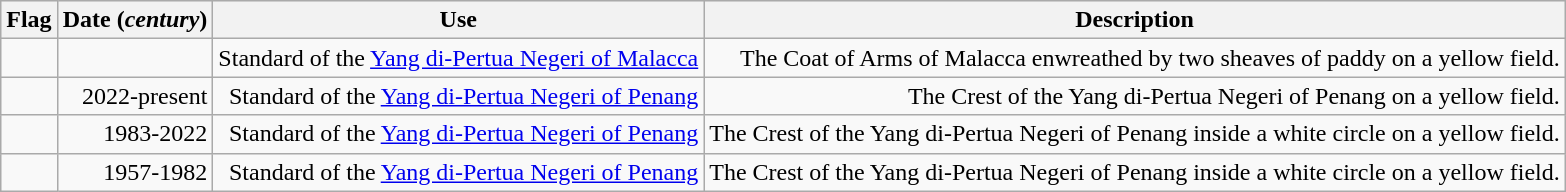<table class="wikitable sortable" style="text-align:right">
<tr bgcolor="#efefef">
<th>Flag</th>
<th>Date (<em>century</em>)</th>
<th>Use</th>
<th>Description</th>
</tr>
<tr>
<td></td>
<td></td>
<td>Standard of the <a href='#'>Yang di-Pertua Negeri of Malacca</a></td>
<td>The Coat of Arms of Malacca enwreathed by two sheaves of paddy on a yellow field.</td>
</tr>
<tr>
<td></td>
<td>2022-present</td>
<td>Standard of the <a href='#'>Yang di-Pertua Negeri of Penang</a></td>
<td>The Crest of the Yang di-Pertua Negeri of Penang on a yellow field.</td>
</tr>
<tr>
<td></td>
<td>1983-2022</td>
<td>Standard of the <a href='#'>Yang di-Pertua Negeri of Penang</a></td>
<td>The Crest of the Yang di-Pertua Negeri of Penang inside a white circle on a yellow field.</td>
</tr>
<tr>
<td></td>
<td>1957-1982</td>
<td>Standard of the <a href='#'>Yang di-Pertua Negeri of Penang</a></td>
<td>The Crest of the Yang di-Pertua Negeri of Penang inside a white circle on a yellow field.</td>
</tr>
</table>
